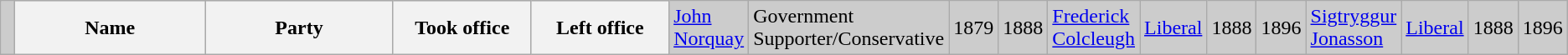<table class="wikitable">
<tr bgcolor="CCCCCC">
<td> </td>
<th width="30%"><strong>Name </strong></th>
<th width="30%"><strong>Party</strong></th>
<th width="20%"><strong>Took office</strong></th>
<th width="20%"><strong>Left office</strong><br></th>
<td><a href='#'>John Norquay</a><br></td>
<td>Government Supporter/Conservative</td>
<td>1879</td>
<td>1888<br></td>
<td><a href='#'>Frederick Colcleugh</a><br></td>
<td><a href='#'>Liberal</a></td>
<td>1888</td>
<td>1896<br></td>
<td><a href='#'>Sigtryggur Jonasson</a><br></td>
<td><a href='#'>Liberal</a></td>
<td>1888</td>
<td>1896</td>
</tr>
</table>
